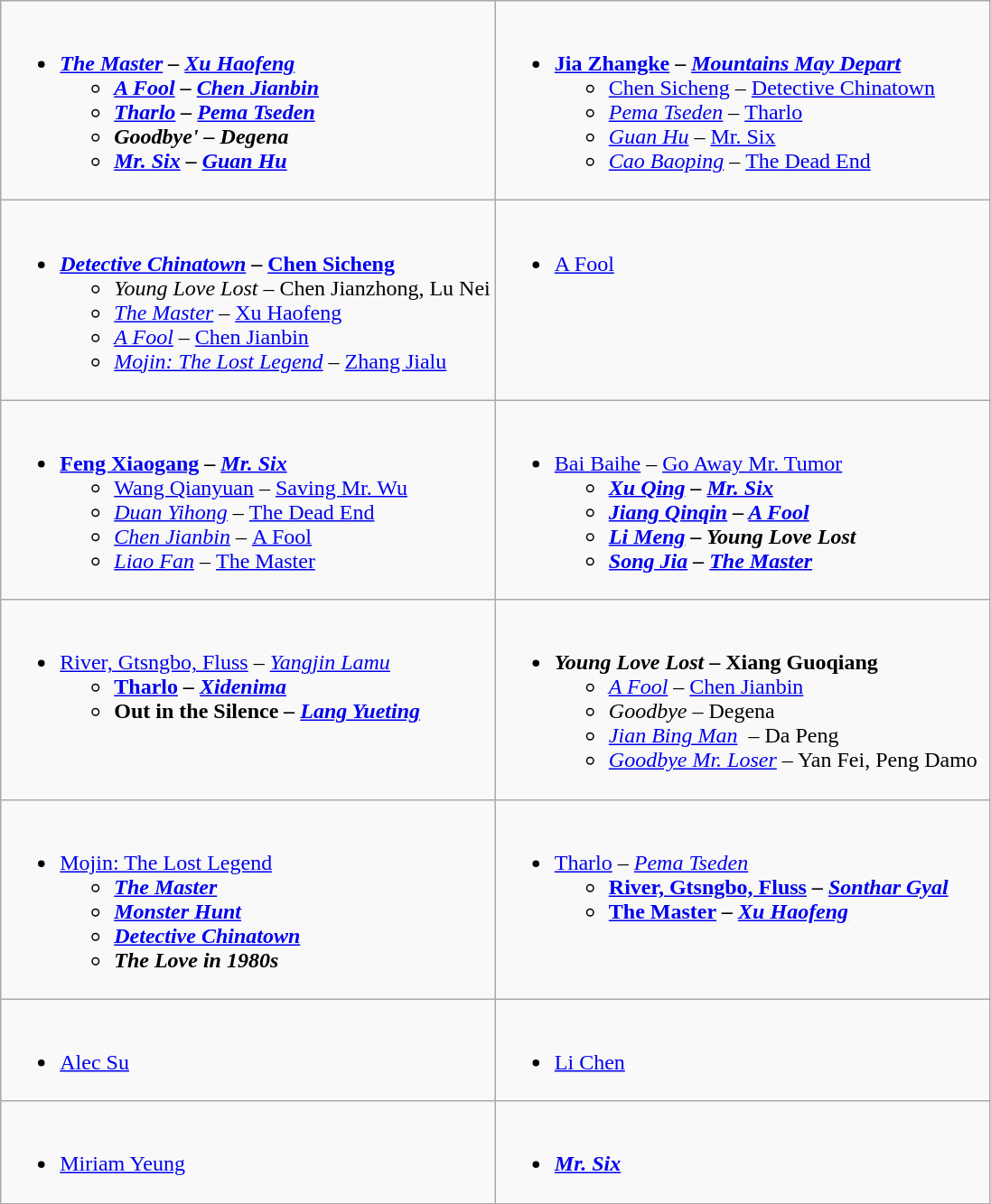<table class=wikitable>
<tr>
<td valign="top" width="50%"><br><ul><li><strong><em><a href='#'>The Master</a><em> – <a href='#'>Xu Haofeng</a><strong><ul><li></em><a href='#'>A Fool</a><em> – <a href='#'>Chen Jianbin</a></li><li></em><a href='#'>Tharlo</a><em> – <a href='#'>Pema Tseden</a></li><li></em>Goodbye</strong>' – Degena</li><li><em><a href='#'>Mr. Six</a></em> – <a href='#'>Guan Hu</a></li></ul></li></ul></td>
<td valign="top" width="50%"><br><ul><li><strong><a href='#'>Jia Zhangke</a> – <em><a href='#'>Mountains May Depart</a></em></strong><ul><li><a href='#'>Chen Sicheng</a> – </em><a href='#'>Detective Chinatown</a><em></li><li><a href='#'>Pema Tseden</a> – </em><a href='#'>Tharlo</a><em></li><li><a href='#'>Guan Hu</a> – </em><a href='#'>Mr. Six</a><em></li><li><a href='#'>Cao Baoping</a> – </em><a href='#'>The Dead End</a><em></li></ul></li></ul></td>
</tr>
<tr>
<td valign="top" width="50%"><br><ul><li><strong><em><a href='#'>Detective Chinatown</a></em> – <a href='#'>Chen Sicheng</a></strong><ul><li><em>Young Love Lost</em> – Chen Jianzhong, Lu Nei</li><li><em><a href='#'>The Master</a></em> – <a href='#'>Xu Haofeng</a></li><li><em><a href='#'>A Fool</a></em> – <a href='#'>Chen Jianbin</a></li><li><em><a href='#'>Mojin: The Lost Legend</a></em> – <a href='#'>Zhang Jialu</a></li></ul></li></ul></td>
<td valign="top" width="50%"><br><ul><li></em></strong><a href='#'>A Fool</a><strong><em></li></ul></td>
</tr>
<tr>
<td valign="top" width="50%"><br><ul><li><strong><a href='#'>Feng Xiaogang</a> – <em><a href='#'>Mr. Six</a></em></strong><ul><li><a href='#'>Wang Qianyuan</a> – </em><a href='#'>Saving Mr. Wu</a><em></li><li><a href='#'>Duan Yihong</a> – </em><a href='#'>The Dead End</a><em></li><li><a href='#'>Chen Jianbin</a> – </em><a href='#'>A Fool</a><em></li><li><a href='#'>Liao Fan</a> – </em><a href='#'>The Master</a><em></li></ul></li></ul></td>
<td valign="top" width="50%"><br><ul><li></strong><a href='#'>Bai Baihe</a> – </em><a href='#'>Go Away Mr. Tumor</a><strong><em><ul><li><a href='#'>Xu Qing</a> – <em><a href='#'>Mr. Six</a></em></li><li><a href='#'>Jiang Qinqin</a> – <em><a href='#'>A Fool</a></em></li><li><a href='#'>Li Meng</a> – <em>Young Love Lost</em></li><li><a href='#'>Song Jia</a> – <em><a href='#'>The Master</a></em></li></ul></li></ul></td>
</tr>
<tr>
<td valign="top" width="50%"><br><ul><li></em></strong><a href='#'>River, Gtsngbo, Fluss</a><em> – <a href='#'>Yangjin Lamu</a><strong><ul><li></em><a href='#'>Tharlo</a><em> – <a href='#'>Xidenima</a></li><li></em>Out in the Silence<em> – <a href='#'>Lang Yueting</a></li></ul></li></ul></td>
<td valign="top" width="50%"><br><ul><li><strong><em>Young Love Lost</em> – Xiang Guoqiang</strong><ul><li><em><a href='#'>A Fool</a></em> – <a href='#'>Chen Jianbin</a></li><li><em>Goodbye</em> – Degena</li><li><em><a href='#'>Jian Bing Man</a></em>  – Da Peng</li><li><em><a href='#'>Goodbye Mr. Loser</a></em> – Yan Fei, Peng Damo</li></ul></li></ul></td>
</tr>
<tr>
<td valign="top" width="50%"><br><ul><li></em></strong><a href='#'>Mojin: The Lost Legend</a><strong><em><ul><li><em><a href='#'>The Master</a></em></li><li><em><a href='#'>Monster Hunt</a></em></li><li><em><a href='#'>Detective Chinatown</a></em></li><li><em>The Love in 1980s</em></li></ul></li></ul></td>
<td valign="top" width="50%"><br><ul><li></em></strong><a href='#'>Tharlo</a><em> – <a href='#'>Pema Tseden</a><strong><ul><li></em><a href='#'>River, Gtsngbo, Fluss</a><em> – <a href='#'>Sonthar Gyal</a></li><li></em><a href='#'>The Master</a><em> – <a href='#'>Xu Haofeng</a></li></ul></li></ul></td>
</tr>
<tr>
<td valign="top" width="50%"><br><ul><li></strong><a href='#'>Alec Su</a><strong></li></ul></td>
<td valign="top" width="50%"><br><ul><li></strong><a href='#'>Li Chen</a><strong></li></ul></td>
</tr>
<tr>
<td valign="top" width="50%"><br><ul><li></strong><a href='#'>Miriam Yeung</a><strong></li></ul></td>
<td valign="top" width="50%"><br><ul><li><strong><em><a href='#'>Mr. Six</a></em></strong></li></ul></td>
</tr>
</table>
